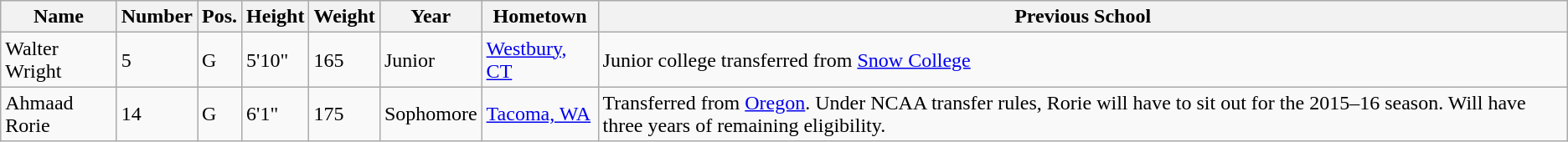<table class="wikitable sortable" border="1">
<tr>
<th>Name</th>
<th>Number</th>
<th>Pos.</th>
<th>Height</th>
<th>Weight</th>
<th>Year</th>
<th>Hometown</th>
<th class="unsortable">Previous School</th>
</tr>
<tr>
<td>Walter Wright</td>
<td>5</td>
<td>G</td>
<td>5'10"</td>
<td>165</td>
<td>Junior</td>
<td><a href='#'>Westbury, CT</a></td>
<td>Junior college transferred from <a href='#'>Snow College</a></td>
</tr>
<tr>
<td>Ahmaad Rorie</td>
<td>14</td>
<td>G</td>
<td>6'1"</td>
<td>175</td>
<td>Sophomore</td>
<td><a href='#'>Tacoma, WA</a></td>
<td>Transferred from <a href='#'>Oregon</a>. Under NCAA transfer rules, Rorie will have to sit out for the 2015–16 season. Will have three years of remaining eligibility.</td>
</tr>
</table>
